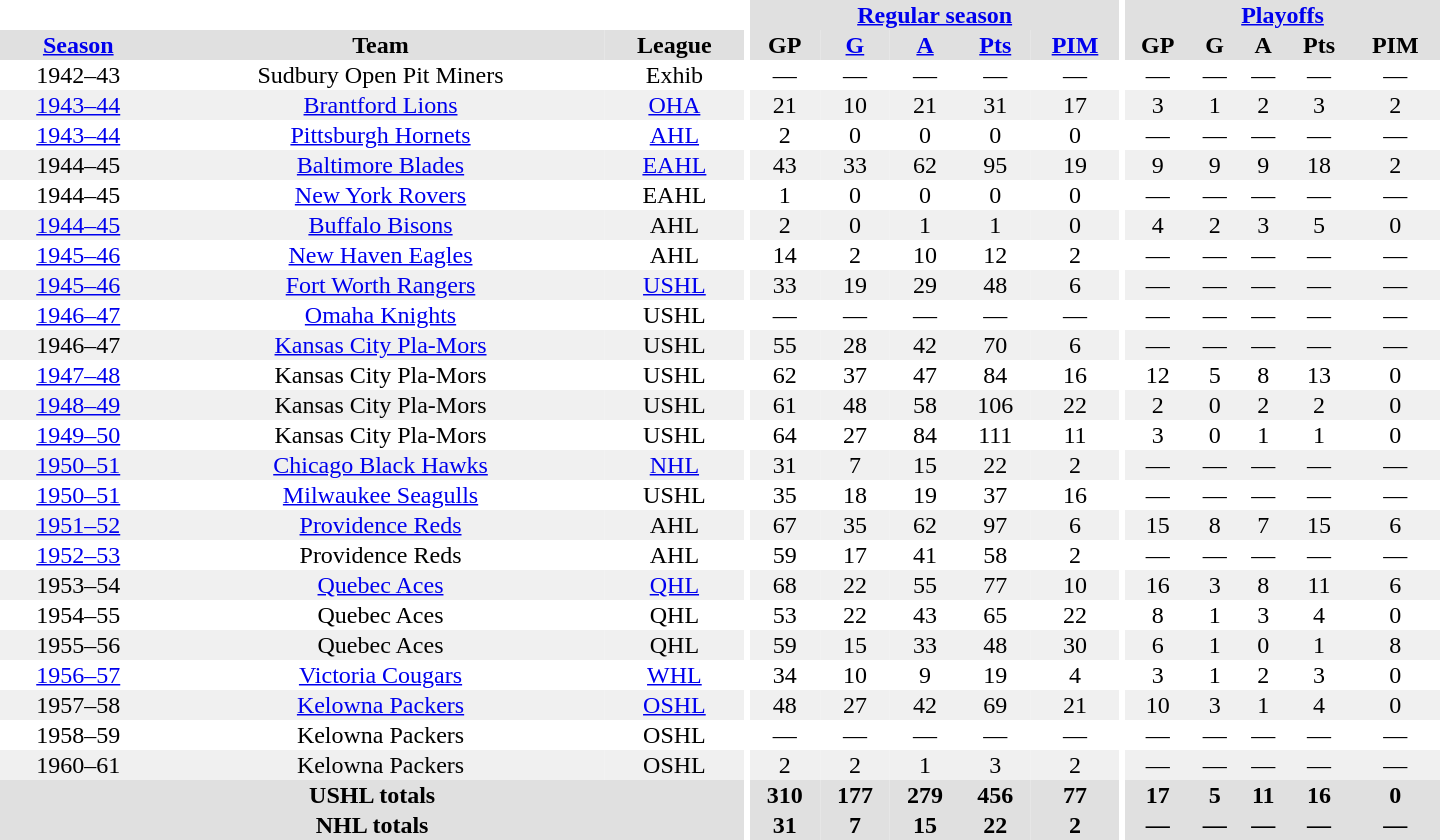<table border="0" cellpadding="1" cellspacing="0" style="text-align:center; width:60em">
<tr bgcolor="#e0e0e0">
<th colspan="3" bgcolor="#ffffff"></th>
<th rowspan="100" bgcolor="#ffffff"></th>
<th colspan="5"><a href='#'>Regular season</a></th>
<th rowspan="100" bgcolor="#ffffff"></th>
<th colspan="5"><a href='#'>Playoffs</a></th>
</tr>
<tr bgcolor="#e0e0e0">
<th><a href='#'>Season</a></th>
<th>Team</th>
<th>League</th>
<th>GP</th>
<th><a href='#'>G</a></th>
<th><a href='#'>A</a></th>
<th><a href='#'>Pts</a></th>
<th><a href='#'>PIM</a></th>
<th>GP</th>
<th>G</th>
<th>A</th>
<th>Pts</th>
<th>PIM</th>
</tr>
<tr>
<td>1942–43</td>
<td>Sudbury Open Pit Miners</td>
<td>Exhib</td>
<td>—</td>
<td>—</td>
<td>—</td>
<td>—</td>
<td>—</td>
<td>—</td>
<td>—</td>
<td>—</td>
<td>—</td>
<td>—</td>
</tr>
<tr bgcolor="#f0f0f0">
<td><a href='#'>1943–44</a></td>
<td><a href='#'>Brantford Lions</a></td>
<td><a href='#'>OHA</a></td>
<td>21</td>
<td>10</td>
<td>21</td>
<td>31</td>
<td>17</td>
<td>3</td>
<td>1</td>
<td>2</td>
<td>3</td>
<td>2</td>
</tr>
<tr>
<td><a href='#'>1943–44</a></td>
<td><a href='#'>Pittsburgh Hornets</a></td>
<td><a href='#'>AHL</a></td>
<td>2</td>
<td>0</td>
<td>0</td>
<td>0</td>
<td>0</td>
<td>—</td>
<td>—</td>
<td>—</td>
<td>—</td>
<td>—</td>
</tr>
<tr bgcolor="#f0f0f0">
<td>1944–45</td>
<td><a href='#'>Baltimore Blades</a></td>
<td><a href='#'>EAHL</a></td>
<td>43</td>
<td>33</td>
<td>62</td>
<td>95</td>
<td>19</td>
<td>9</td>
<td>9</td>
<td>9</td>
<td>18</td>
<td>2</td>
</tr>
<tr>
<td>1944–45</td>
<td><a href='#'>New York Rovers</a></td>
<td>EAHL</td>
<td>1</td>
<td>0</td>
<td>0</td>
<td>0</td>
<td>0</td>
<td>—</td>
<td>—</td>
<td>—</td>
<td>—</td>
<td>—</td>
</tr>
<tr bgcolor="#f0f0f0">
<td><a href='#'>1944–45</a></td>
<td><a href='#'>Buffalo Bisons</a></td>
<td>AHL</td>
<td>2</td>
<td>0</td>
<td>1</td>
<td>1</td>
<td>0</td>
<td>4</td>
<td>2</td>
<td>3</td>
<td>5</td>
<td>0</td>
</tr>
<tr>
<td><a href='#'>1945–46</a></td>
<td><a href='#'>New Haven Eagles</a></td>
<td>AHL</td>
<td>14</td>
<td>2</td>
<td>10</td>
<td>12</td>
<td>2</td>
<td>—</td>
<td>—</td>
<td>—</td>
<td>—</td>
<td>—</td>
</tr>
<tr bgcolor="#f0f0f0">
<td><a href='#'>1945–46</a></td>
<td><a href='#'>Fort Worth Rangers</a></td>
<td><a href='#'>USHL</a></td>
<td>33</td>
<td>19</td>
<td>29</td>
<td>48</td>
<td>6</td>
<td>—</td>
<td>—</td>
<td>—</td>
<td>—</td>
<td>—</td>
</tr>
<tr>
<td><a href='#'>1946–47</a></td>
<td><a href='#'>Omaha Knights</a></td>
<td>USHL</td>
<td>—</td>
<td>—</td>
<td>—</td>
<td>—</td>
<td>—</td>
<td>—</td>
<td>—</td>
<td>—</td>
<td>—</td>
<td>—</td>
</tr>
<tr bgcolor="#f0f0f0">
<td>1946–47</td>
<td><a href='#'>Kansas City Pla-Mors</a></td>
<td>USHL</td>
<td>55</td>
<td>28</td>
<td>42</td>
<td>70</td>
<td>6</td>
<td>—</td>
<td>—</td>
<td>—</td>
<td>—</td>
<td>—</td>
</tr>
<tr>
<td><a href='#'>1947–48</a></td>
<td>Kansas City Pla-Mors</td>
<td>USHL</td>
<td>62</td>
<td>37</td>
<td>47</td>
<td>84</td>
<td>16</td>
<td>12</td>
<td>5</td>
<td>8</td>
<td>13</td>
<td>0</td>
</tr>
<tr bgcolor="#f0f0f0">
<td><a href='#'>1948–49</a></td>
<td>Kansas City Pla-Mors</td>
<td>USHL</td>
<td>61</td>
<td>48</td>
<td>58</td>
<td>106</td>
<td>22</td>
<td>2</td>
<td>0</td>
<td>2</td>
<td>2</td>
<td>0</td>
</tr>
<tr>
<td><a href='#'>1949–50</a></td>
<td>Kansas City Pla-Mors</td>
<td>USHL</td>
<td>64</td>
<td>27</td>
<td>84</td>
<td>111</td>
<td>11</td>
<td>3</td>
<td>0</td>
<td>1</td>
<td>1</td>
<td>0</td>
</tr>
<tr bgcolor="#f0f0f0">
<td><a href='#'>1950–51</a></td>
<td><a href='#'>Chicago Black Hawks</a></td>
<td><a href='#'>NHL</a></td>
<td>31</td>
<td>7</td>
<td>15</td>
<td>22</td>
<td>2</td>
<td>—</td>
<td>—</td>
<td>—</td>
<td>—</td>
<td>—</td>
</tr>
<tr>
<td><a href='#'>1950–51</a></td>
<td><a href='#'>Milwaukee Seagulls</a></td>
<td>USHL</td>
<td>35</td>
<td>18</td>
<td>19</td>
<td>37</td>
<td>16</td>
<td>—</td>
<td>—</td>
<td>—</td>
<td>—</td>
<td>—</td>
</tr>
<tr bgcolor="#f0f0f0">
<td><a href='#'>1951–52</a></td>
<td><a href='#'>Providence Reds</a></td>
<td>AHL</td>
<td>67</td>
<td>35</td>
<td>62</td>
<td>97</td>
<td>6</td>
<td>15</td>
<td>8</td>
<td>7</td>
<td>15</td>
<td>6</td>
</tr>
<tr>
<td><a href='#'>1952–53</a></td>
<td>Providence Reds</td>
<td>AHL</td>
<td>59</td>
<td>17</td>
<td>41</td>
<td>58</td>
<td>2</td>
<td>—</td>
<td>—</td>
<td>—</td>
<td>—</td>
<td>—</td>
</tr>
<tr bgcolor="#f0f0f0">
<td>1953–54</td>
<td><a href='#'>Quebec Aces</a></td>
<td><a href='#'>QHL</a></td>
<td>68</td>
<td>22</td>
<td>55</td>
<td>77</td>
<td>10</td>
<td>16</td>
<td>3</td>
<td>8</td>
<td>11</td>
<td>6</td>
</tr>
<tr>
<td>1954–55</td>
<td>Quebec Aces</td>
<td>QHL</td>
<td>53</td>
<td>22</td>
<td>43</td>
<td>65</td>
<td>22</td>
<td>8</td>
<td>1</td>
<td>3</td>
<td>4</td>
<td>0</td>
</tr>
<tr bgcolor="#f0f0f0">
<td>1955–56</td>
<td>Quebec Aces</td>
<td>QHL</td>
<td>59</td>
<td>15</td>
<td>33</td>
<td>48</td>
<td>30</td>
<td>6</td>
<td>1</td>
<td>0</td>
<td>1</td>
<td>8</td>
</tr>
<tr>
<td><a href='#'>1956–57</a></td>
<td><a href='#'>Victoria Cougars</a></td>
<td><a href='#'>WHL</a></td>
<td>34</td>
<td>10</td>
<td>9</td>
<td>19</td>
<td>4</td>
<td>3</td>
<td>1</td>
<td>2</td>
<td>3</td>
<td>0</td>
</tr>
<tr bgcolor="#f0f0f0">
<td>1957–58</td>
<td><a href='#'>Kelowna Packers</a></td>
<td><a href='#'>OSHL</a></td>
<td>48</td>
<td>27</td>
<td>42</td>
<td>69</td>
<td>21</td>
<td>10</td>
<td>3</td>
<td>1</td>
<td>4</td>
<td>0</td>
</tr>
<tr>
<td>1958–59</td>
<td>Kelowna Packers</td>
<td>OSHL</td>
<td>—</td>
<td>—</td>
<td>—</td>
<td>—</td>
<td>—</td>
<td>—</td>
<td>—</td>
<td>—</td>
<td>—</td>
<td>—</td>
</tr>
<tr bgcolor="#f0f0f0">
<td>1960–61</td>
<td>Kelowna Packers</td>
<td>OSHL</td>
<td>2</td>
<td>2</td>
<td>1</td>
<td>3</td>
<td>2</td>
<td>—</td>
<td>—</td>
<td>—</td>
<td>—</td>
<td>—</td>
</tr>
<tr bgcolor="#e0e0e0">
<th colspan="3">USHL totals</th>
<th>310</th>
<th>177</th>
<th>279</th>
<th>456</th>
<th>77</th>
<th>17</th>
<th>5</th>
<th>11</th>
<th>16</th>
<th>0</th>
</tr>
<tr bgcolor="#e0e0e0">
<th colspan="3">NHL totals</th>
<th>31</th>
<th>7</th>
<th>15</th>
<th>22</th>
<th>2</th>
<th>—</th>
<th>—</th>
<th>—</th>
<th>—</th>
<th>—</th>
</tr>
</table>
